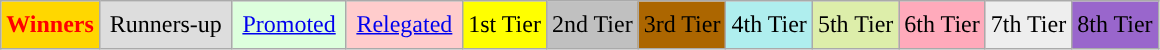<table class="wikitable">
<tr>
<td style="color:Red;background-color:Gold"><strong>Winners</strong></td>
<td style="background-color:#DDD;padding:0.4em">Runners-up</td>
<td style="background-color:#DFD;padding:0.4em"><a href='#'>Promoted</a></td>
<td style="background-color:#FCC;padding:0.4em"><a href='#'>Relegated</a></td>
<td style="background-color:#FFFF00;">1st Tier</td>
<td style="background-color:Silver">2nd Tier</td>
<td style="background-color:#ac6600">3rd Tier</td>
<td style="background-color:#AFEEEE">4th Tier</td>
<td style="background-color:#DEA">5th Tier</td>
<td style="background-color:#FAB">6th Tier</td>
<td style="background-color:#EEE">7th Tier</td>
<td style="background-color:#9966CC">8th Tier</td>
</tr>
</table>
